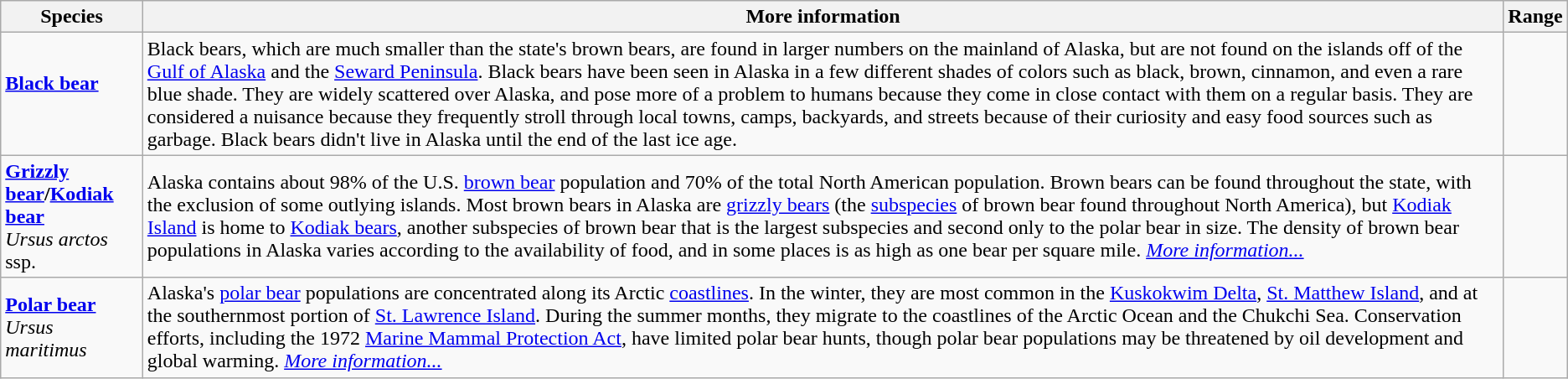<table class="wikitable">
<tr>
<th>Species</th>
<th>More information</th>
<th>Range</th>
</tr>
<tr>
<td><strong><a href='#'>Black bear</a></strong><br><br></td>
<td>Black bears, which are much smaller than the state's brown bears, are found in larger numbers on the mainland of Alaska, but are not found on the islands off of the <a href='#'>Gulf of Alaska</a> and the <a href='#'>Seward Peninsula</a>. Black bears have been seen in Alaska in a few different shades of colors such as black, brown, cinnamon, and even a rare blue shade. They are widely scattered over Alaska, and pose more of a problem to humans because they come in close contact with them on a regular basis. They are considered a nuisance because they frequently stroll through local towns, camps, backyards, and streets because of their curiosity and easy food sources such as garbage. Black bears didn't live in Alaska until the end of the last ice age.</td>
<td></td>
</tr>
<tr>
<td><strong><a href='#'>Grizzly bear</a>/<a href='#'>Kodiak bear</a></strong><br><em>Ursus arctos</em> ssp.<br></td>
<td>Alaska contains about 98% of the U.S. <a href='#'>brown bear</a> population and 70% of the total North American population. Brown bears can be found throughout the state, with the exclusion of some outlying islands. Most brown bears in Alaska are <a href='#'>grizzly bears</a> (the <a href='#'>subspecies</a> of brown bear found throughout North America), but <a href='#'>Kodiak Island</a> is home to <a href='#'>Kodiak bears</a>, another subspecies of brown bear that is the largest subspecies and second only to the polar bear in size. The density of brown bear populations in Alaska varies according to the availability of food, and in some places is as high as one bear per square mile.  <em><a href='#'>More information...</a></em></td>
<td></td>
</tr>
<tr>
<td><strong><a href='#'>Polar bear</a></strong><br><em>Ursus maritimus</em><br> </td>
<td>Alaska's <a href='#'>polar bear</a> populations are concentrated along its Arctic <a href='#'>coastlines</a>. In the winter, they are most common in the <a href='#'>Kuskokwim Delta</a>, <a href='#'>St. Matthew Island</a>, and at the southernmost portion of <a href='#'>St. Lawrence Island</a>. During the summer months, they migrate to the coastlines of the Arctic Ocean and the Chukchi Sea. Conservation efforts, including the 1972 <a href='#'>Marine Mammal Protection Act</a>, have limited polar bear hunts, though polar bear populations may be threatened by oil development and global warming. <em><a href='#'>More information...</a></em></td>
<td></td>
</tr>
</table>
